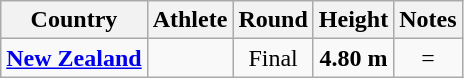<table class="wikitable sortable" style="text-align:center">
<tr>
<th>Country</th>
<th>Athlete</th>
<th>Round</th>
<th>Height</th>
<th>Notes</th>
</tr>
<tr>
<td align=left><strong><a href='#'>New Zealand</a></strong></td>
<td align=left></td>
<td>Final</td>
<td><strong>4.80 m</strong></td>
<td>=</td>
</tr>
</table>
